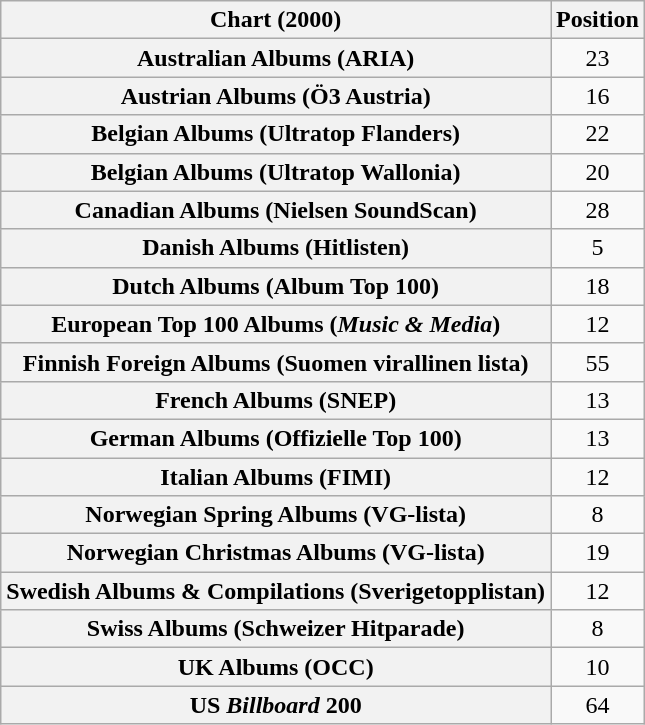<table class="wikitable sortable plainrowheaders" style="text-align:center;">
<tr>
<th>Chart (2000)</th>
<th>Position</th>
</tr>
<tr>
<th scope="row">Australian Albums (ARIA)</th>
<td>23</td>
</tr>
<tr>
<th scope="row">Austrian Albums (Ö3 Austria)</th>
<td>16</td>
</tr>
<tr>
<th scope="row">Belgian Albums (Ultratop Flanders)</th>
<td>22</td>
</tr>
<tr>
<th scope="row">Belgian Albums (Ultratop Wallonia)</th>
<td>20</td>
</tr>
<tr>
<th scope="row">Canadian Albums (Nielsen SoundScan)</th>
<td>28</td>
</tr>
<tr>
<th scope="row">Danish Albums (Hitlisten)</th>
<td>5</td>
</tr>
<tr>
<th scope="row">Dutch Albums (Album Top 100)</th>
<td>18</td>
</tr>
<tr>
<th scope="row">European Top 100 Albums (<em>Music & Media</em>)</th>
<td>12</td>
</tr>
<tr>
<th scope="row">Finnish Foreign Albums (Suomen virallinen lista)</th>
<td>55</td>
</tr>
<tr>
<th scope="row">French Albums (SNEP)</th>
<td>13</td>
</tr>
<tr>
<th scope="row">German Albums (Offizielle Top 100)</th>
<td>13</td>
</tr>
<tr>
<th scope="row">Italian Albums (FIMI)</th>
<td>12</td>
</tr>
<tr>
<th scope="row">Norwegian Spring Albums (VG-lista)</th>
<td>8</td>
</tr>
<tr>
<th scope="row">Norwegian Christmas Albums (VG-lista)</th>
<td>19</td>
</tr>
<tr>
<th scope="row">Swedish Albums & Compilations (Sverigetopplistan)</th>
<td>12</td>
</tr>
<tr>
<th scope="row">Swiss Albums (Schweizer Hitparade)</th>
<td>8</td>
</tr>
<tr>
<th scope="row">UK Albums (OCC)</th>
<td>10</td>
</tr>
<tr>
<th scope="row">US <em>Billboard</em> 200</th>
<td>64</td>
</tr>
</table>
